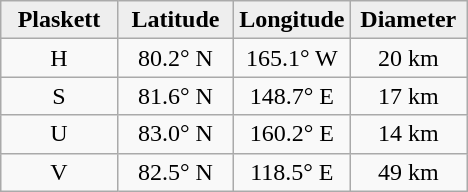<table class="wikitable">
<tr>
<th width="25%" style="background:#eeeeee;">Plaskett</th>
<th width="25%" style="background:#eeeeee;">Latitude</th>
<th width="25%" style="background:#eeeeee;">Longitude</th>
<th width="25%" style="background:#eeeeee;">Diameter</th>
</tr>
<tr>
<td align="center">H</td>
<td align="center">80.2° N</td>
<td align="center">165.1° W</td>
<td align="center">20 km</td>
</tr>
<tr>
<td align="center">S</td>
<td align="center">81.6° N</td>
<td align="center">148.7° E</td>
<td align="center">17 km</td>
</tr>
<tr>
<td align="center">U</td>
<td align="center">83.0° N</td>
<td align="center">160.2° E</td>
<td align="center">14 km</td>
</tr>
<tr>
<td align="center">V</td>
<td align="center">82.5° N</td>
<td align="center">118.5° E</td>
<td align="center">49 km</td>
</tr>
</table>
